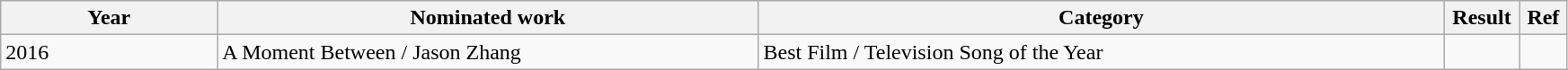<table class="wikitable"  width="92%">
<tr>
<th width="12%">Year</th>
<th width="30%">Nominated work</th>
<th width="38%">Category</th>
<th width="3%">Result</th>
<th width="2%">Ref</th>
</tr>
<tr>
<td>2016</td>
<td>A Moment Between / Jason Zhang</td>
<td>Best Film / Television Song of the Year</td>
<td></td>
<td></td>
</tr>
</table>
